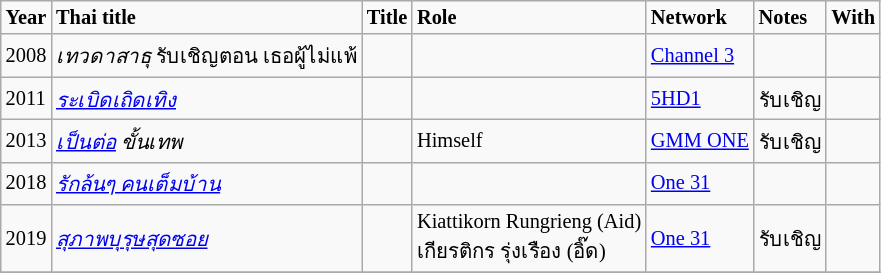<table class="wikitable" style="font-size: 85%;">
<tr>
<td><strong>Year</strong></td>
<td><strong>Thai title</strong></td>
<td><strong>Title</strong></td>
<td><strong>Role</strong></td>
<td><strong>Network</strong></td>
<td><strong>Notes</strong></td>
<td><strong>With</strong></td>
</tr>
<tr>
<td rowspan="1">2008</td>
<td><em>เทวดาสาธุ</em> รับเชิญตอน เธอผู้ไม่แพ้</td>
<td><em> </em></td>
<td></td>
<td><a href='#'>Channel 3</a></td>
<td></td>
<td></td>
</tr>
<tr>
<td rowspan="1">2011</td>
<td><em><a href='#'>ระเบิดเถิดเทิง</a></em></td>
<td><em> </em></td>
<td></td>
<td><a href='#'>5HD1</a></td>
<td>รับเชิญ</td>
<td></td>
</tr>
<tr>
<td rowspan="1">2013</td>
<td><em><a href='#'>เป็นต่อ</a> ขั้นเทพ</em></td>
<td><em> </em></td>
<td>Himself</td>
<td><a href='#'>GMM ONE</a></td>
<td>รับเชิญ</td>
<td></td>
</tr>
<tr>
<td rowspan="1">2018</td>
<td><em><a href='#'>รักล้นๆ คนเต็มบ้าน</a></em></td>
<td><em> </em></td>
<td></td>
<td><a href='#'>One 31</a></td>
<td></td>
<td></td>
</tr>
<tr>
<td rowspan="1">2019</td>
<td><em><a href='#'>สุภาพบุรุษสุดซอย</a></em></td>
<td><em> </em></td>
<td>Kiattikorn Rungrieng (Aid) <br> เกียรติกร รุ่งเรือง (อิ๊ด)</td>
<td><a href='#'>One 31</a></td>
<td>รับเชิญ</td>
<td></td>
</tr>
<tr>
</tr>
</table>
